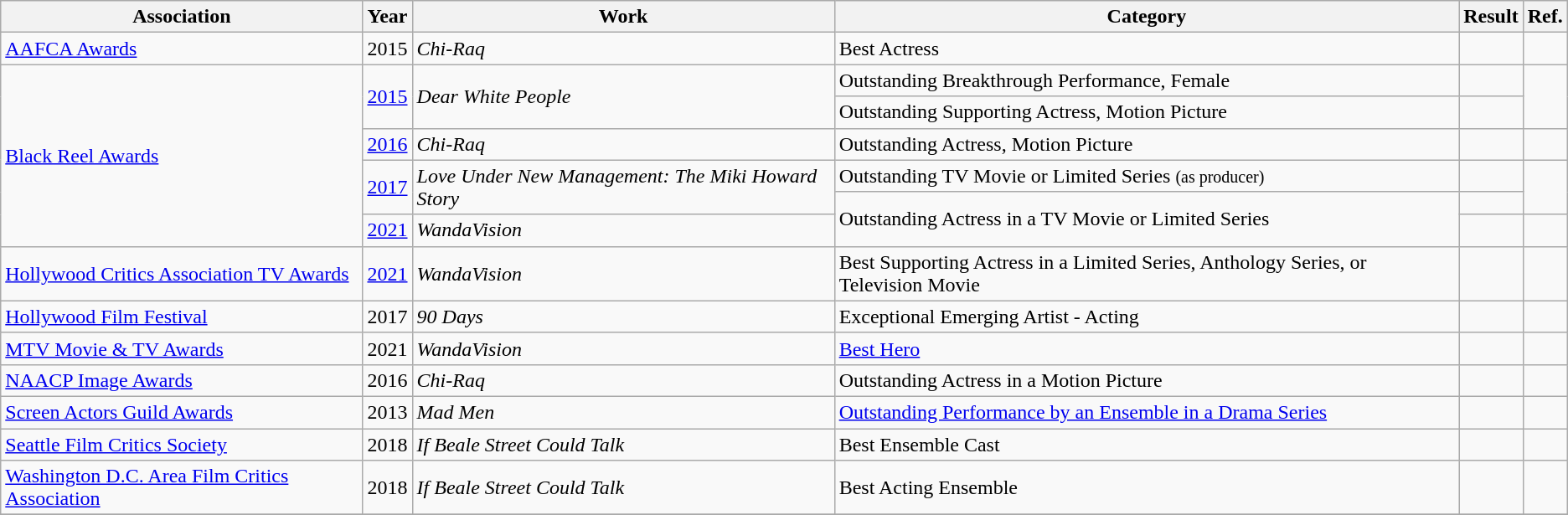<table class="wikitable">
<tr>
<th>Association</th>
<th>Year</th>
<th>Work</th>
<th>Category</th>
<th>Result</th>
<th>Ref.</th>
</tr>
<tr>
<td><a href='#'>AAFCA Awards</a></td>
<td>2015</td>
<td><em>Chi-Raq</em></td>
<td>Best Actress</td>
<td></td>
<td></td>
</tr>
<tr>
<td rowspan="6"><a href='#'>Black Reel Awards</a></td>
<td rowspan="2"><a href='#'>2015</a></td>
<td rowspan="2"><em>Dear White People</em></td>
<td>Outstanding Breakthrough Performance, Female</td>
<td></td>
<td rowspan="2"></td>
</tr>
<tr>
<td>Outstanding Supporting Actress, Motion Picture</td>
<td></td>
</tr>
<tr>
<td><a href='#'>2016</a></td>
<td><em>Chi-Raq</em></td>
<td>Outstanding Actress, Motion Picture</td>
<td></td>
<td></td>
</tr>
<tr>
<td rowspan="2"><a href='#'>2017</a></td>
<td rowspan="2"><em>Love Under New Management: The Miki Howard Story</em></td>
<td>Outstanding TV Movie or Limited Series <small>(as producer)</small></td>
<td></td>
<td rowspan="2"></td>
</tr>
<tr>
<td rowspan=2>Outstanding Actress in a TV Movie or Limited Series</td>
<td></td>
</tr>
<tr>
<td><a href='#'>2021</a></td>
<td><em>WandaVision</em></td>
<td></td>
<td></td>
</tr>
<tr>
<td><a href='#'>Hollywood Critics Association TV Awards</a></td>
<td><a href='#'>2021</a></td>
<td><em>WandaVision</em></td>
<td>Best Supporting Actress in a Limited Series, Anthology Series, or Television Movie</td>
<td></td>
<td></td>
</tr>
<tr>
<td><a href='#'>Hollywood Film Festival</a></td>
<td>2017</td>
<td><em>90 Days</em></td>
<td>Exceptional Emerging Artist - Acting</td>
<td></td>
<td></td>
</tr>
<tr>
<td><a href='#'>MTV Movie & TV Awards</a></td>
<td>2021</td>
<td><em>WandaVision</em></td>
<td><a href='#'>Best Hero</a></td>
<td></td>
<td></td>
</tr>
<tr>
<td><a href='#'>NAACP Image Awards</a></td>
<td>2016</td>
<td><em>Chi-Raq</em></td>
<td>Outstanding Actress in a Motion Picture</td>
<td></td>
<td></td>
</tr>
<tr>
<td><a href='#'>Screen Actors Guild Awards</a></td>
<td>2013</td>
<td><em>Mad Men</em></td>
<td><a href='#'>Outstanding Performance by an Ensemble in a Drama Series</a></td>
<td></td>
<td></td>
</tr>
<tr>
<td><a href='#'>Seattle Film Critics Society</a></td>
<td>2018</td>
<td><em>If Beale Street Could Talk</em></td>
<td>Best Ensemble Cast</td>
<td></td>
<td></td>
</tr>
<tr>
<td><a href='#'>Washington D.C. Area Film Critics Association</a></td>
<td>2018</td>
<td><em>If Beale Street Could Talk</em></td>
<td>Best Acting Ensemble</td>
<td></td>
<td></td>
</tr>
<tr>
</tr>
</table>
